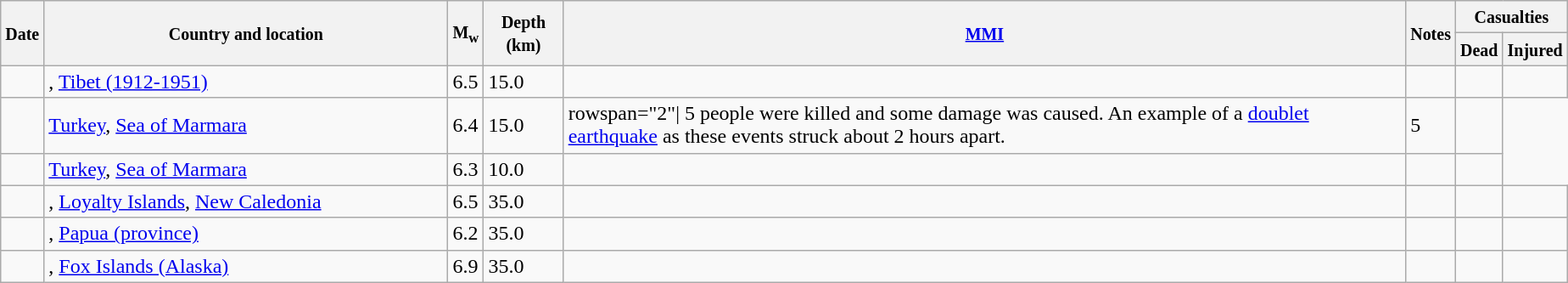<table class="wikitable sortable sort-under" style="border:1px black; margin-left:1em;">
<tr>
<th rowspan="2"><small>Date</small></th>
<th rowspan="2" style="width: 310px"><small>Country and location</small></th>
<th rowspan="2"><small>M<sub>w</sub></small></th>
<th rowspan="2"><small>Depth (km)</small></th>
<th rowspan="2"><small><a href='#'>MMI</a></small></th>
<th rowspan="2" class="unsortable"><small>Notes</small></th>
<th colspan="2"><small>Casualties</small></th>
</tr>
<tr>
<th><small>Dead</small></th>
<th><small>Injured</small></th>
</tr>
<tr>
<td></td>
<td>, <a href='#'>Tibet (1912-1951)</a></td>
<td>6.5</td>
<td>15.0</td>
<td></td>
<td></td>
<td></td>
<td></td>
</tr>
<tr>
<td></td>
<td> <a href='#'>Turkey</a>, <a href='#'>Sea of Marmara</a></td>
<td>6.4</td>
<td>15.0</td>
<td>rowspan="2"| 5 people were killed and some damage was caused. An example of a <a href='#'>doublet earthquake</a> as these events struck about 2 hours apart.</td>
<td>5</td>
<td></td>
</tr>
<tr>
<td></td>
<td> <a href='#'>Turkey</a>, <a href='#'>Sea of Marmara</a></td>
<td>6.3</td>
<td>10.0</td>
<td></td>
<td></td>
<td></td>
</tr>
<tr>
<td></td>
<td>, <a href='#'>Loyalty Islands</a>, <a href='#'>New Caledonia</a></td>
<td>6.5</td>
<td>35.0</td>
<td></td>
<td></td>
<td></td>
<td></td>
</tr>
<tr>
<td></td>
<td>, <a href='#'>Papua (province)</a></td>
<td>6.2</td>
<td>35.0</td>
<td></td>
<td></td>
<td></td>
<td></td>
</tr>
<tr>
<td></td>
<td>, <a href='#'>Fox Islands (Alaska)</a></td>
<td>6.9</td>
<td>35.0</td>
<td></td>
<td></td>
<td></td>
<td></td>
</tr>
</table>
